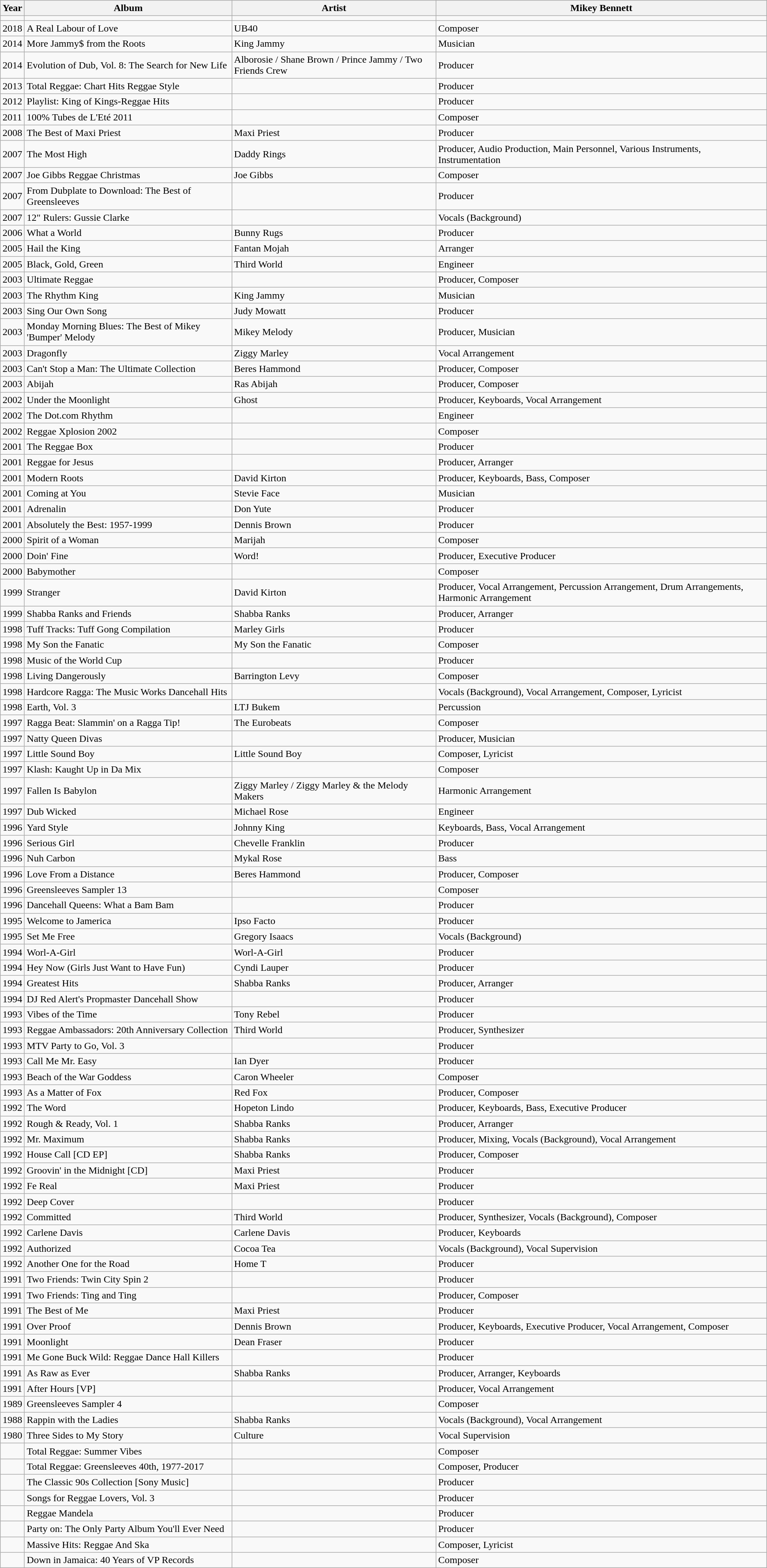<table class="wikitable">
<tr>
<th>Year</th>
<th>Album</th>
<th>Artist</th>
<th>Mikey Bennett</th>
</tr>
<tr>
<td></td>
<td></td>
<td></td>
<td></td>
</tr>
<tr>
<td>2018</td>
<td>A Real Labour of Love</td>
<td>UB40</td>
<td>Composer</td>
</tr>
<tr>
<td>2014</td>
<td>More Jammy$ from the Roots</td>
<td>King Jammy</td>
<td>Musician</td>
</tr>
<tr>
<td>2014</td>
<td>Evolution of Dub, Vol. 8: The Search for New Life</td>
<td>Alborosie / Shane Brown / Prince Jammy / Two Friends Crew</td>
<td>Producer</td>
</tr>
<tr>
<td>2013</td>
<td>Total Reggae: Chart Hits Reggae Style</td>
<td></td>
<td>Producer</td>
</tr>
<tr>
<td>2012</td>
<td>Playlist: King of Kings-Reggae Hits</td>
<td></td>
<td>Producer</td>
</tr>
<tr>
<td>2011</td>
<td>100% Tubes de L'Eté 2011</td>
<td></td>
<td>Composer</td>
</tr>
<tr>
<td>2008</td>
<td>The Best of Maxi Priest</td>
<td>Maxi Priest</td>
<td>Producer</td>
</tr>
<tr>
<td>2007</td>
<td>The Most High</td>
<td>Daddy Rings</td>
<td>Producer, Audio Production, Main Personnel, Various Instruments, Instrumentation</td>
</tr>
<tr>
<td>2007</td>
<td>Joe Gibbs Reggae Christmas</td>
<td>Joe Gibbs</td>
<td>Composer</td>
</tr>
<tr>
<td>2007</td>
<td>From Dubplate to Download: The Best of Greensleeves</td>
<td></td>
<td>Producer</td>
</tr>
<tr>
<td>2007</td>
<td>12" Rulers: Gussie Clarke</td>
<td></td>
<td>Vocals (Background)</td>
</tr>
<tr>
<td>2006</td>
<td>What a World</td>
<td>Bunny Rugs</td>
<td>Producer</td>
</tr>
<tr>
<td>2005</td>
<td>Hail the King</td>
<td>Fantan Mojah</td>
<td>Arranger</td>
</tr>
<tr>
<td>2005</td>
<td>Black, Gold, Green</td>
<td>Third World</td>
<td>Engineer</td>
</tr>
<tr>
<td>2003</td>
<td>Ultimate Reggae</td>
<td></td>
<td>Producer, Composer</td>
</tr>
<tr>
<td>2003</td>
<td>The Rhythm King</td>
<td>King Jammy</td>
<td>Musician</td>
</tr>
<tr>
<td>2003</td>
<td>Sing Our Own Song</td>
<td>Judy Mowatt</td>
<td>Producer</td>
</tr>
<tr>
<td>2003</td>
<td>Monday Morning Blues: The Best of Mikey 'Bumper' Melody</td>
<td>Mikey Melody</td>
<td>Producer, Musician</td>
</tr>
<tr>
<td>2003</td>
<td>Dragonfly</td>
<td>Ziggy Marley</td>
<td>Vocal Arrangement</td>
</tr>
<tr>
<td>2003</td>
<td>Can't Stop a Man: The Ultimate Collection</td>
<td>Beres Hammond</td>
<td>Producer, Composer</td>
</tr>
<tr>
<td>2003</td>
<td>Abijah</td>
<td>Ras Abijah</td>
<td>Producer, Composer</td>
</tr>
<tr>
<td>2002</td>
<td>Under the Moonlight</td>
<td>Ghost</td>
<td>Producer, Keyboards, Vocal Arrangement</td>
</tr>
<tr>
<td>2002</td>
<td>The Dot.com Rhythm</td>
<td></td>
<td>Engineer</td>
</tr>
<tr>
<td>2002</td>
<td>Reggae Xplosion 2002</td>
<td></td>
<td>Composer</td>
</tr>
<tr>
<td>2001</td>
<td>The Reggae Box</td>
<td></td>
<td>Producer</td>
</tr>
<tr>
<td>2001</td>
<td>Reggae for Jesus</td>
<td></td>
<td>Producer, Arranger</td>
</tr>
<tr>
<td>2001</td>
<td>Modern Roots</td>
<td>David Kirton</td>
<td>Producer, Keyboards, Bass, Composer</td>
</tr>
<tr>
<td>2001</td>
<td>Coming at You</td>
<td>Stevie Face</td>
<td>Musician</td>
</tr>
<tr>
<td>2001</td>
<td>Adrenalin</td>
<td>Don Yute</td>
<td>Producer</td>
</tr>
<tr>
<td>2001</td>
<td>Absolutely the Best: 1957-1999</td>
<td>Dennis Brown</td>
<td>Producer</td>
</tr>
<tr>
<td>2000</td>
<td>Spirit of a Woman</td>
<td>Marijah</td>
<td>Composer</td>
</tr>
<tr>
<td>2000</td>
<td>Doin' Fine</td>
<td>Word!</td>
<td>Producer, Executive Producer</td>
</tr>
<tr>
<td>2000</td>
<td>Babymother</td>
<td></td>
<td>Composer</td>
</tr>
<tr>
<td>1999</td>
<td>Stranger</td>
<td>David Kirton</td>
<td>Producer, Vocal Arrangement, Percussion Arrangement, Drum Arrangements, Harmonic Arrangement</td>
</tr>
<tr>
<td>1999</td>
<td>Shabba Ranks and Friends</td>
<td>Shabba Ranks</td>
<td>Producer, Arranger</td>
</tr>
<tr>
<td>1998</td>
<td>Tuff Tracks: Tuff Gong Compilation</td>
<td>Marley Girls</td>
<td>Producer</td>
</tr>
<tr>
<td>1998</td>
<td>My Son the Fanatic</td>
<td>My Son the Fanatic</td>
<td>Composer</td>
</tr>
<tr>
<td>1998</td>
<td>Music of the World Cup</td>
<td></td>
<td>Producer</td>
</tr>
<tr>
<td>1998</td>
<td>Living Dangerously</td>
<td>Barrington Levy</td>
<td>Composer</td>
</tr>
<tr>
<td>1998</td>
<td>Hardcore Ragga: The Music Works Dancehall Hits</td>
<td></td>
<td>Vocals (Background), Vocal Arrangement, Composer, Lyricist</td>
</tr>
<tr>
<td>1998</td>
<td>Earth, Vol. 3</td>
<td>LTJ Bukem</td>
<td>Percussion</td>
</tr>
<tr>
<td>1997</td>
<td>Ragga Beat: Slammin' on a Ragga Tip!</td>
<td>The Eurobeats</td>
<td>Composer</td>
</tr>
<tr>
<td>1997</td>
<td>Natty Queen Divas</td>
<td></td>
<td>Producer, Musician</td>
</tr>
<tr>
<td>1997</td>
<td>Little Sound Boy</td>
<td>Little Sound Boy</td>
<td>Composer, Lyricist</td>
</tr>
<tr>
<td>1997</td>
<td>Klash: Kaught Up in Da Mix</td>
<td></td>
<td>Composer</td>
</tr>
<tr>
<td>1997</td>
<td>Fallen Is Babylon</td>
<td>Ziggy Marley / Ziggy Marley & the Melody Makers</td>
<td>Harmonic Arrangement</td>
</tr>
<tr>
<td>1997</td>
<td>Dub Wicked</td>
<td>Michael Rose</td>
<td>Engineer</td>
</tr>
<tr>
<td>1996</td>
<td>Yard Style</td>
<td>Johnny King</td>
<td>Keyboards, Bass, Vocal Arrangement</td>
</tr>
<tr>
<td>1996</td>
<td>Serious Girl</td>
<td>Chevelle Franklin</td>
<td>Producer</td>
</tr>
<tr>
<td>1996</td>
<td>Nuh Carbon</td>
<td>Mykal Rose</td>
<td>Bass</td>
</tr>
<tr>
<td>1996</td>
<td>Love From a Distance</td>
<td>Beres Hammond</td>
<td>Producer, Composer</td>
</tr>
<tr>
<td>1996</td>
<td>Greensleeves Sampler 13</td>
<td></td>
<td>Composer</td>
</tr>
<tr>
<td>1996</td>
<td>Dancehall Queens: What a Bam Bam</td>
<td></td>
<td>Producer</td>
</tr>
<tr>
<td>1995</td>
<td>Welcome to Jamerica</td>
<td>Ipso Facto</td>
<td>Producer</td>
</tr>
<tr>
<td>1995</td>
<td>Set Me Free</td>
<td>Gregory Isaacs</td>
<td>Vocals (Background)</td>
</tr>
<tr>
<td>1994</td>
<td>Worl-A-Girl</td>
<td>Worl-A-Girl</td>
<td>Producer</td>
</tr>
<tr>
<td>1994</td>
<td>Hey Now (Girls Just Want to Have Fun)</td>
<td>Cyndi Lauper</td>
<td>Producer</td>
</tr>
<tr>
<td>1994</td>
<td>Greatest Hits</td>
<td>Shabba Ranks</td>
<td>Producer, Arranger</td>
</tr>
<tr>
<td>1994</td>
<td>DJ Red Alert's Propmaster Dancehall Show</td>
<td></td>
<td>Producer</td>
</tr>
<tr>
<td>1993</td>
<td>Vibes of the Time</td>
<td>Tony Rebel</td>
<td>Producer</td>
</tr>
<tr>
<td>1993</td>
<td>Reggae Ambassadors: 20th Anniversary Collection</td>
<td>Third World</td>
<td>Producer, Synthesizer</td>
</tr>
<tr>
<td>1993</td>
<td>MTV Party to Go, Vol. 3</td>
<td></td>
<td>Producer</td>
</tr>
<tr>
<td>1993</td>
<td>Call Me Mr. Easy</td>
<td>Ian Dyer</td>
<td>Producer</td>
</tr>
<tr>
<td>1993</td>
<td>Beach of the War Goddess</td>
<td>Caron Wheeler</td>
<td>Composer</td>
</tr>
<tr>
<td>1993</td>
<td>As a Matter of Fox</td>
<td>Red Fox</td>
<td>Producer, Composer</td>
</tr>
<tr>
<td>1992</td>
<td>The Word</td>
<td>Hopeton Lindo</td>
<td>Producer, Keyboards, Bass, Executive Producer</td>
</tr>
<tr>
<td>1992</td>
<td>Rough & Ready, Vol. 1</td>
<td>Shabba Ranks</td>
<td>Producer, Arranger</td>
</tr>
<tr>
<td>1992</td>
<td>Mr. Maximum</td>
<td>Shabba Ranks</td>
<td>Producer, Mixing, Vocals (Background), Vocal Arrangement</td>
</tr>
<tr>
<td>1992</td>
<td>House Call [CD EP]</td>
<td>Shabba Ranks</td>
<td>Producer, Composer</td>
</tr>
<tr>
<td>1992</td>
<td>Groovin' in the Midnight [CD]</td>
<td>Maxi Priest</td>
<td>Producer</td>
</tr>
<tr>
<td>1992</td>
<td>Fe Real</td>
<td>Maxi Priest</td>
<td>Producer</td>
</tr>
<tr>
<td>1992</td>
<td>Deep Cover</td>
<td></td>
<td>Producer</td>
</tr>
<tr>
<td>1992</td>
<td>Committed</td>
<td>Third World</td>
<td>Producer, Synthesizer, Vocals (Background), Composer</td>
</tr>
<tr>
<td>1992</td>
<td>Carlene Davis</td>
<td>Carlene Davis</td>
<td>Producer, Keyboards</td>
</tr>
<tr>
<td>1992</td>
<td>Authorized</td>
<td>Cocoa Tea</td>
<td>Vocals (Background), Vocal Supervision</td>
</tr>
<tr>
<td>1992</td>
<td>Another One for the Road</td>
<td>Home T</td>
<td>Producer</td>
</tr>
<tr>
<td>1991</td>
<td>Two Friends: Twin City Spin 2</td>
<td></td>
<td>Producer</td>
</tr>
<tr>
<td>1991</td>
<td>Two Friends: Ting and Ting</td>
<td></td>
<td>Producer, Composer</td>
</tr>
<tr>
<td>1991</td>
<td>The Best of Me</td>
<td>Maxi Priest</td>
<td>Producer</td>
</tr>
<tr>
<td>1991</td>
<td>Over Proof</td>
<td>Dennis Brown</td>
<td>Producer, Keyboards, Executive Producer, Vocal Arrangement, Composer</td>
</tr>
<tr>
<td>1991</td>
<td>Moonlight</td>
<td>Dean Fraser</td>
<td>Producer</td>
</tr>
<tr>
<td>1991</td>
<td>Me Gone Buck Wild: Reggae Dance Hall Killers</td>
<td></td>
<td>Producer</td>
</tr>
<tr>
<td>1991</td>
<td>As Raw as Ever</td>
<td>Shabba Ranks</td>
<td>Producer, Arranger, Keyboards</td>
</tr>
<tr>
<td>1991</td>
<td>After Hours [VP]</td>
<td></td>
<td>Producer, Vocal Arrangement</td>
</tr>
<tr>
<td>1989</td>
<td>Greensleeves Sampler 4</td>
<td></td>
<td>Composer</td>
</tr>
<tr>
<td>1988</td>
<td>Rappin with the Ladies</td>
<td>Shabba Ranks</td>
<td>Vocals (Background), Vocal Arrangement</td>
</tr>
<tr>
<td>1980</td>
<td>Three Sides to My Story</td>
<td>Culture</td>
<td>Vocal Supervision</td>
</tr>
<tr>
<td></td>
<td>Total Reggae: Summer Vibes</td>
<td></td>
<td>Composer</td>
</tr>
<tr>
<td></td>
<td>Total Reggae: Greensleeves 40th, 1977-2017</td>
<td></td>
<td>Composer, Producer</td>
</tr>
<tr>
<td></td>
<td>The Classic 90s Collection [Sony Music]</td>
<td></td>
<td>Producer</td>
</tr>
<tr>
<td></td>
<td>Songs for Reggae Lovers, Vol. 3</td>
<td></td>
<td>Producer</td>
</tr>
<tr>
<td></td>
<td>Reggae Mandela</td>
<td></td>
<td>Producer</td>
</tr>
<tr>
<td></td>
<td>Party on: The Only Party Album You'll Ever Need</td>
<td></td>
<td>Producer</td>
</tr>
<tr>
<td></td>
<td>Massive Hits: Reggae And Ska</td>
<td></td>
<td>Composer, Lyricist</td>
</tr>
<tr>
<td></td>
<td>Down in Jamaica: 40 Years of VP Records</td>
<td></td>
<td>Composer</td>
</tr>
</table>
